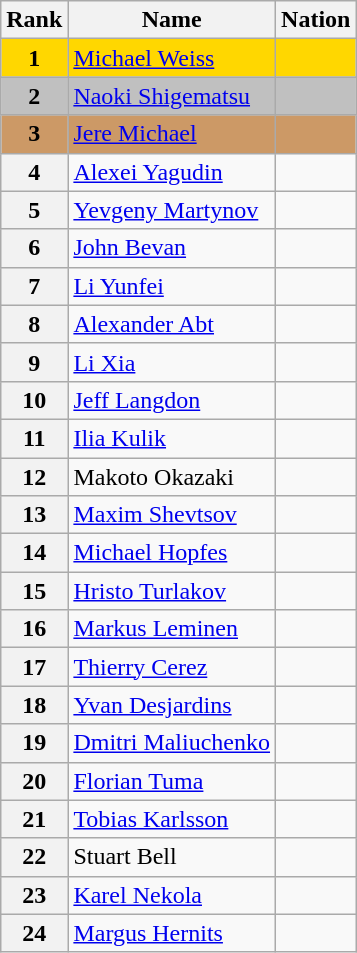<table class="wikitable sortable">
<tr>
<th>Rank</th>
<th>Name</th>
<th>Nation</th>
</tr>
<tr bgcolor=gold>
<td align=center><strong>1</strong></td>
<td><a href='#'>Michael Weiss</a></td>
<td></td>
</tr>
<tr bgcolor=silver>
<td align=center><strong>2</strong></td>
<td><a href='#'>Naoki Shigematsu</a></td>
<td></td>
</tr>
<tr bgcolor=cc9966>
<td align=center><strong>3</strong></td>
<td><a href='#'>Jere Michael</a></td>
<td></td>
</tr>
<tr>
<th>4</th>
<td><a href='#'>Alexei Yagudin</a></td>
<td></td>
</tr>
<tr>
<th>5</th>
<td><a href='#'>Yevgeny Martynov</a></td>
<td></td>
</tr>
<tr>
<th>6</th>
<td><a href='#'>John Bevan</a></td>
<td></td>
</tr>
<tr>
<th>7</th>
<td><a href='#'>Li Yunfei</a></td>
<td></td>
</tr>
<tr>
<th>8</th>
<td><a href='#'>Alexander Abt</a></td>
<td></td>
</tr>
<tr>
<th>9</th>
<td><a href='#'>Li Xia</a></td>
<td></td>
</tr>
<tr>
<th>10</th>
<td><a href='#'>Jeff Langdon</a></td>
<td></td>
</tr>
<tr>
<th>11</th>
<td><a href='#'>Ilia Kulik</a></td>
<td></td>
</tr>
<tr>
<th>12</th>
<td>Makoto Okazaki</td>
<td></td>
</tr>
<tr>
<th>13</th>
<td><a href='#'>Maxim Shevtsov</a></td>
<td></td>
</tr>
<tr>
<th>14</th>
<td><a href='#'>Michael Hopfes</a></td>
<td></td>
</tr>
<tr>
<th>15</th>
<td><a href='#'>Hristo Turlakov</a></td>
<td></td>
</tr>
<tr>
<th>16</th>
<td><a href='#'>Markus Leminen</a></td>
<td></td>
</tr>
<tr>
<th>17</th>
<td><a href='#'>Thierry Cerez</a></td>
<td></td>
</tr>
<tr>
<th>18</th>
<td><a href='#'>Yvan Desjardins</a></td>
<td></td>
</tr>
<tr>
<th>19</th>
<td><a href='#'>Dmitri Maliuchenko</a></td>
<td></td>
</tr>
<tr>
<th>20</th>
<td><a href='#'>Florian Tuma</a></td>
<td></td>
</tr>
<tr>
<th>21</th>
<td><a href='#'>Tobias Karlsson</a></td>
<td></td>
</tr>
<tr>
<th>22</th>
<td>Stuart Bell</td>
<td></td>
</tr>
<tr>
<th>23</th>
<td><a href='#'>Karel Nekola</a></td>
<td></td>
</tr>
<tr>
<th>24</th>
<td><a href='#'>Margus Hernits</a></td>
<td></td>
</tr>
</table>
